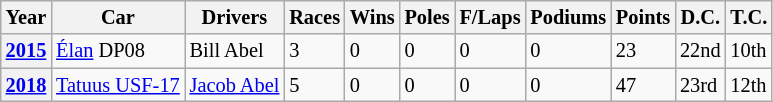<table class="wikitable" style="font-size:85%">
<tr>
<th>Year</th>
<th>Car</th>
<th>Drivers</th>
<th>Races</th>
<th>Wins</th>
<th>Poles</th>
<th>F/Laps</th>
<th>Podiums</th>
<th>Points</th>
<th>D.C.</th>
<th>T.C.</th>
</tr>
<tr>
<th><a href='#'>2015</a></th>
<td><a href='#'>Élan</a> DP08</td>
<td> Bill Abel</td>
<td>3</td>
<td>0</td>
<td>0</td>
<td>0</td>
<td>0</td>
<td>23</td>
<td>22nd</td>
<td>10th</td>
</tr>
<tr>
<th><a href='#'>2018</a></th>
<td><a href='#'>Tatuus USF-17</a></td>
<td> <a href='#'>Jacob Abel</a></td>
<td>5</td>
<td>0</td>
<td>0</td>
<td>0</td>
<td>0</td>
<td>47</td>
<td>23rd</td>
<td>12th</td>
</tr>
</table>
